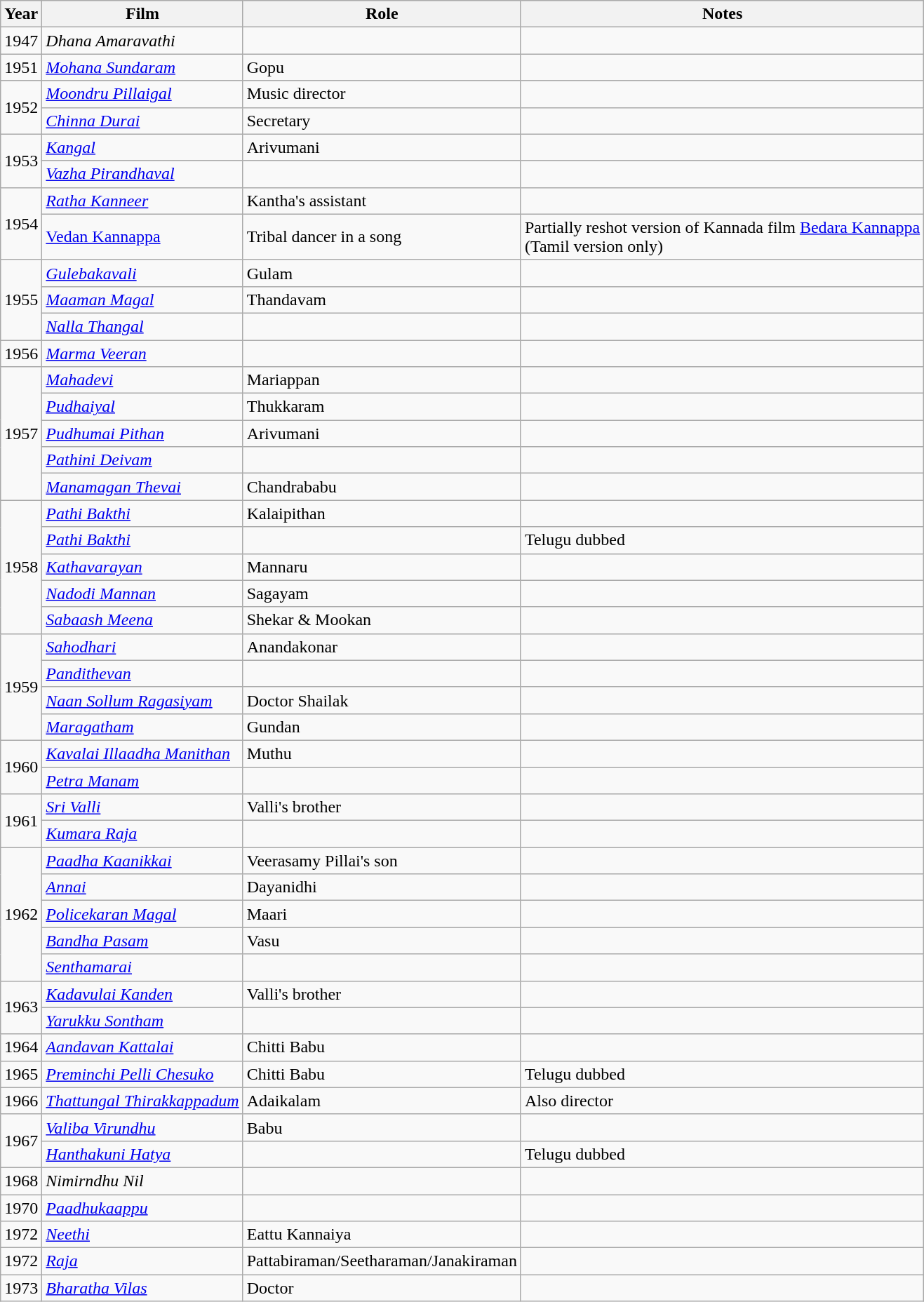<table class="wikitable sortable">
<tr>
<th>Year</th>
<th>Film</th>
<th>Role</th>
<th>Notes</th>
</tr>
<tr>
<td>1947</td>
<td><em>Dhana Amaravathi</em></td>
<td></td>
<td></td>
</tr>
<tr>
<td>1951</td>
<td><em><a href='#'>Mohana Sundaram</a></em></td>
<td>Gopu</td>
<td></td>
</tr>
<tr>
<td rowspan="2">1952</td>
<td><em><a href='#'>Moondru Pillaigal</a></em></td>
<td>Music director</td>
<td></td>
</tr>
<tr>
<td><em><a href='#'>Chinna Durai</a></em></td>
<td>Secretary</td>
<td></td>
</tr>
<tr>
<td rowspan="2">1953</td>
<td><em><a href='#'>Kangal</a></em></td>
<td>Arivumani</td>
<td></td>
</tr>
<tr>
<td><em><a href='#'>Vazha Pirandhaval</a></em></td>
<td></td>
<td></td>
</tr>
<tr>
<td rowspan="2">1954</td>
<td><em><a href='#'>Ratha Kanneer</a></em></td>
<td>Kantha's assistant</td>
<td></td>
</tr>
<tr>
<td><a href='#'>Vedan Kannappa</a></td>
<td>Tribal dancer in a song</td>
<td>Partially reshot version of Kannada film <a href='#'>Bedara Kannappa</a><br>(Tamil version only)</td>
</tr>
<tr>
<td rowspan="3">1955</td>
<td><em><a href='#'>Gulebakavali</a></em></td>
<td>Gulam</td>
<td></td>
</tr>
<tr>
<td><em><a href='#'>Maaman Magal</a></em></td>
<td>Thandavam</td>
<td></td>
</tr>
<tr>
<td><em><a href='#'>Nalla Thangal</a></em></td>
<td></td>
<td></td>
</tr>
<tr>
<td>1956</td>
<td><em><a href='#'>Marma Veeran</a></em></td>
<td></td>
<td></td>
</tr>
<tr>
<td rowspan="5">1957</td>
<td><em><a href='#'>Mahadevi</a></em></td>
<td>Mariappan</td>
<td></td>
</tr>
<tr>
<td><em><a href='#'>Pudhaiyal</a></em></td>
<td>Thukkaram</td>
<td></td>
</tr>
<tr>
<td><em><a href='#'>Pudhumai Pithan</a></em></td>
<td>Arivumani</td>
<td></td>
</tr>
<tr>
<td><em><a href='#'>Pathini Deivam</a></em></td>
<td></td>
<td></td>
</tr>
<tr>
<td><em><a href='#'>Manamagan Thevai</a></em></td>
<td>Chandrababu</td>
<td></td>
</tr>
<tr>
<td rowspan="5">1958</td>
<td><em><a href='#'>Pathi Bakthi</a></em></td>
<td>Kalaipithan</td>
<td></td>
</tr>
<tr>
<td><em><a href='#'>Pathi Bakthi</a></em></td>
<td></td>
<td>Telugu dubbed</td>
</tr>
<tr>
<td><em><a href='#'>Kathavarayan</a></em></td>
<td>Mannaru</td>
<td></td>
</tr>
<tr>
<td><em><a href='#'>Nadodi Mannan</a></em></td>
<td>Sagayam</td>
<td></td>
</tr>
<tr>
<td><em><a href='#'>Sabaash Meena</a></em></td>
<td>Shekar & Mookan</td>
<td></td>
</tr>
<tr>
<td rowspan="4">1959</td>
<td><em><a href='#'>Sahodhari</a></em></td>
<td>Anandakonar</td>
<td></td>
</tr>
<tr>
<td><em><a href='#'>Pandithevan</a></em></td>
<td></td>
<td></td>
</tr>
<tr>
<td><em><a href='#'>Naan Sollum Ragasiyam</a></em></td>
<td>Doctor Shailak</td>
<td></td>
</tr>
<tr>
<td><em><a href='#'>Maragatham</a></em></td>
<td>Gundan</td>
<td></td>
</tr>
<tr>
<td rowspan="2">1960</td>
<td><em><a href='#'>Kavalai Illaadha Manithan</a></em></td>
<td>Muthu</td>
<td></td>
</tr>
<tr>
<td><em><a href='#'>Petra Manam</a></em></td>
<td></td>
<td></td>
</tr>
<tr>
<td rowspan="2">1961</td>
<td><em><a href='#'>Sri Valli</a></em></td>
<td>Valli's brother</td>
<td></td>
</tr>
<tr>
<td><em><a href='#'>Kumara Raja</a></em></td>
<td></td>
<td></td>
</tr>
<tr>
<td rowspan="5">1962</td>
<td><em><a href='#'>Paadha Kaanikkai</a></em></td>
<td>Veerasamy Pillai's son</td>
<td></td>
</tr>
<tr>
<td><em><a href='#'>Annai</a></em></td>
<td>Dayanidhi</td>
<td></td>
</tr>
<tr>
<td><em><a href='#'>Policekaran Magal</a></em></td>
<td>Maari</td>
<td></td>
</tr>
<tr>
<td><em><a href='#'>Bandha Pasam</a></em></td>
<td>Vasu</td>
<td></td>
</tr>
<tr>
<td><em><a href='#'>Senthamarai</a></em></td>
<td></td>
<td></td>
</tr>
<tr>
<td rowspan="2">1963</td>
<td><em><a href='#'>Kadavulai Kanden</a></em></td>
<td>Valli's brother</td>
<td></td>
</tr>
<tr>
<td><em><a href='#'>Yarukku Sontham</a></em></td>
<td></td>
<td></td>
</tr>
<tr>
<td>1964</td>
<td><em><a href='#'>Aandavan Kattalai</a></em></td>
<td>Chitti Babu</td>
<td></td>
</tr>
<tr>
<td>1965</td>
<td><em><a href='#'>Preminchi Pelli Chesuko</a></em></td>
<td>Chitti Babu</td>
<td>Telugu dubbed</td>
</tr>
<tr>
<td>1966</td>
<td><em><a href='#'>Thattungal Thirakkappadum</a></em></td>
<td>Adaikalam</td>
<td>Also director</td>
</tr>
<tr>
<td rowspan="2">1967</td>
<td><em><a href='#'>Valiba Virundhu</a></em></td>
<td>Babu</td>
<td></td>
</tr>
<tr>
<td><em><a href='#'>Hanthakuni Hatya</a></em></td>
<td></td>
<td>Telugu dubbed</td>
</tr>
<tr>
<td>1968</td>
<td><em>Nimirndhu Nil</em></td>
<td></td>
<td></td>
</tr>
<tr>
<td>1970</td>
<td><em><a href='#'>Paadhukaappu</a></em></td>
<td></td>
<td></td>
</tr>
<tr>
<td>1972</td>
<td><em><a href='#'>Neethi</a></em></td>
<td>Eattu Kannaiya</td>
<td></td>
</tr>
<tr>
<td>1972</td>
<td><em><a href='#'>Raja</a></em></td>
<td>Pattabiraman/Seetharaman/Janakiraman</td>
<td></td>
</tr>
<tr>
<td>1973</td>
<td><em><a href='#'>Bharatha Vilas</a></em></td>
<td>Doctor</td>
<td></td>
</tr>
</table>
